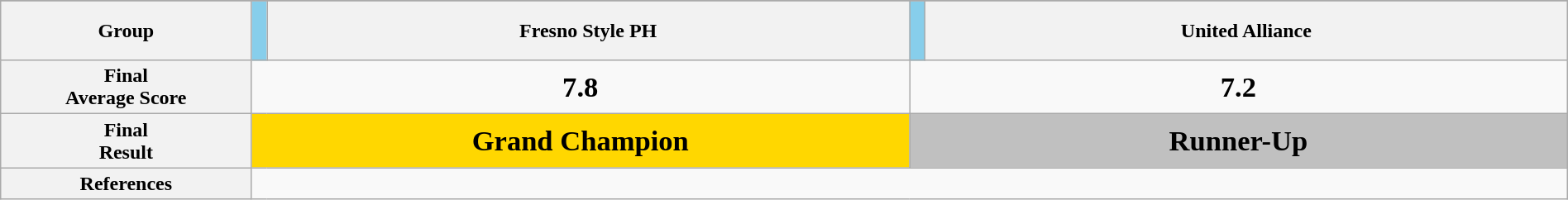<table class="wikitable plainrowheaders" style="text-align:center; width:100%">
<tr>
</tr>
<tr style="height: 3em;">
<th width="16%">Group</th>
<td width="01%" style="background:#87ceeb;"></td>
<th>Fresno Style PH</th>
<td width="01%" style="background:#87CEEB;"></td>
<th>United Alliance</th>
</tr>
<tr>
<th width="16%">Final<br>Average Score</th>
<td width="42%" colspan="2"><big><big><strong>7.8</strong></big></big><br></td>
<td width="42%" colspan="2"><big><big><strong>7.2</strong></big></big><br></td>
</tr>
<tr>
<th width="16%">Final<br>Result</th>
<td width="42%" colspan="2" style="background:gold;"><big><big><strong>Grand Champion</strong></big></big></td>
<td width="42%" colspan="2" style="background:silver;"><big><big><strong>Runner-Up</strong></big></big></td>
</tr>
<tr>
<th>References</th>
<td colspan=5></td>
</tr>
</table>
